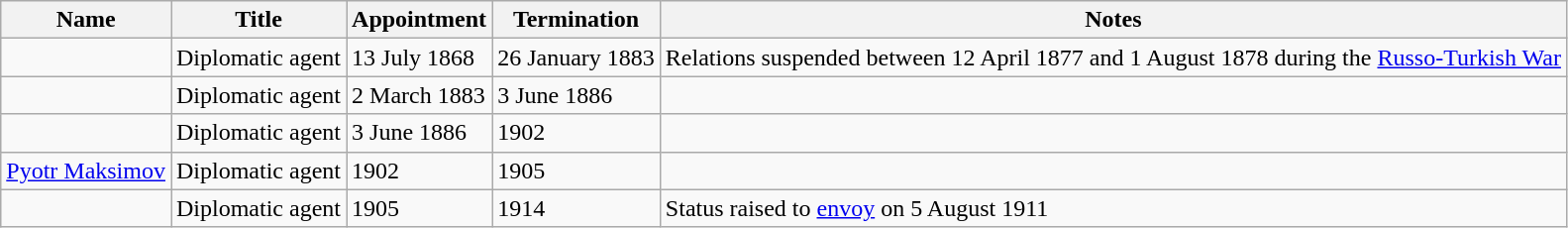<table class="wikitable">
<tr valign="middle">
<th>Name</th>
<th>Title</th>
<th>Appointment</th>
<th>Termination</th>
<th>Notes</th>
</tr>
<tr>
<td></td>
<td>Diplomatic agent</td>
<td>13 July 1868</td>
<td>26 January 1883</td>
<td>Relations suspended between 12 April 1877 and 1 August 1878 during the <a href='#'>Russo-Turkish War</a></td>
</tr>
<tr>
<td></td>
<td>Diplomatic agent</td>
<td>2 March 1883</td>
<td>3 June 1886</td>
<td></td>
</tr>
<tr>
<td></td>
<td>Diplomatic agent</td>
<td>3 June 1886</td>
<td>1902</td>
<td></td>
</tr>
<tr>
<td><a href='#'>Pyotr Maksimov</a></td>
<td>Diplomatic agent</td>
<td>1902</td>
<td>1905</td>
<td></td>
</tr>
<tr>
<td></td>
<td>Diplomatic agent</td>
<td>1905</td>
<td>1914</td>
<td>Status raised to <a href='#'>envoy</a> on 5 August 1911</td>
</tr>
</table>
